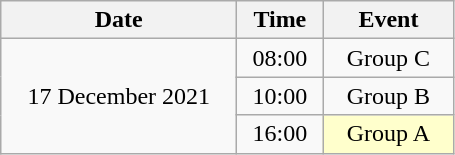<table class = "wikitable" style="text-align:center;">
<tr>
<th width=150>Date</th>
<th width=50>Time</th>
<th width=80>Event</th>
</tr>
<tr>
<td rowspan=3>17 December 2021</td>
<td>08:00</td>
<td>Group C</td>
</tr>
<tr>
<td>10:00</td>
<td>Group B</td>
</tr>
<tr>
<td>16:00</td>
<td bgcolor=ffffcc>Group A</td>
</tr>
</table>
